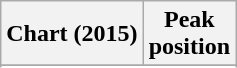<table class="wikitable sortable plainrowheaders" style="text-align:center">
<tr>
<th scope="col">Chart (2015)</th>
<th scope="col">Peak<br>position</th>
</tr>
<tr>
</tr>
<tr>
</tr>
</table>
